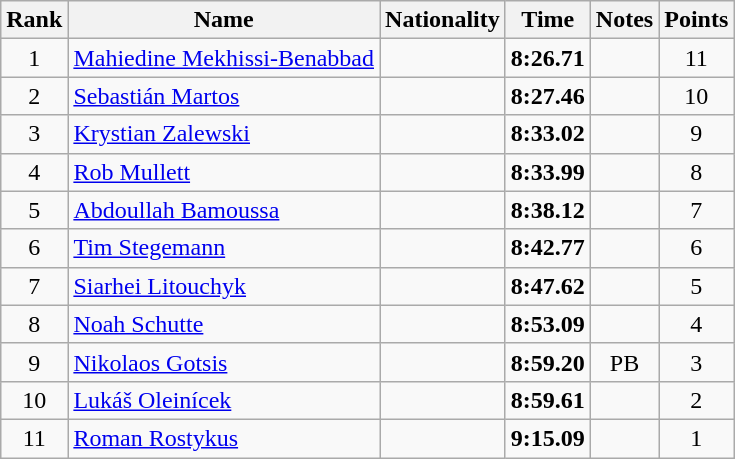<table class="wikitable sortable" style="text-align:center">
<tr>
<th>Rank</th>
<th>Name</th>
<th>Nationality</th>
<th>Time</th>
<th>Notes</th>
<th>Points</th>
</tr>
<tr>
<td>1</td>
<td align=left><a href='#'>Mahiedine Mekhissi-Benabbad</a></td>
<td align=left></td>
<td><strong>8:26.71</strong></td>
<td></td>
<td>11</td>
</tr>
<tr>
<td>2</td>
<td align=left><a href='#'>Sebastián Martos</a></td>
<td align=left></td>
<td><strong>8:27.46</strong></td>
<td></td>
<td>10</td>
</tr>
<tr>
<td>3</td>
<td align=left><a href='#'>Krystian Zalewski</a></td>
<td align=left></td>
<td><strong>8:33.02</strong></td>
<td></td>
<td>9</td>
</tr>
<tr>
<td>4</td>
<td align=left><a href='#'>Rob Mullett</a></td>
<td align=left></td>
<td><strong>8:33.99</strong></td>
<td></td>
<td>8</td>
</tr>
<tr>
<td>5</td>
<td align=left><a href='#'>Abdoullah Bamoussa</a></td>
<td align=left></td>
<td><strong>8:38.12</strong></td>
<td></td>
<td>7</td>
</tr>
<tr>
<td>6</td>
<td align=left><a href='#'>Tim Stegemann</a></td>
<td align=left></td>
<td><strong>8:42.77</strong></td>
<td></td>
<td>6</td>
</tr>
<tr>
<td>7</td>
<td align=left><a href='#'>Siarhei Litouchyk</a></td>
<td align=left></td>
<td><strong>8:47.62</strong></td>
<td></td>
<td>5</td>
</tr>
<tr>
<td>8</td>
<td align=left><a href='#'>Noah Schutte</a></td>
<td align=left></td>
<td><strong>8:53.09</strong></td>
<td></td>
<td>4</td>
</tr>
<tr>
<td>9</td>
<td align=left><a href='#'>Nikolaos Gotsis</a></td>
<td align=left></td>
<td><strong>8:59.20</strong></td>
<td>PB</td>
<td>3</td>
</tr>
<tr>
<td>10</td>
<td align=left><a href='#'>Lukáš Oleinícek</a></td>
<td align=left></td>
<td><strong>8:59.61</strong></td>
<td></td>
<td>2</td>
</tr>
<tr>
<td>11</td>
<td align=left><a href='#'>Roman Rostykus</a></td>
<td align=left></td>
<td><strong>9:15.09</strong></td>
<td></td>
<td>1</td>
</tr>
</table>
